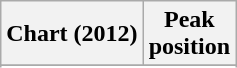<table class="wikitable sortable">
<tr>
<th scope="col">Chart (2012)</th>
<th scope="col">Peak<br>position</th>
</tr>
<tr>
</tr>
<tr>
</tr>
</table>
